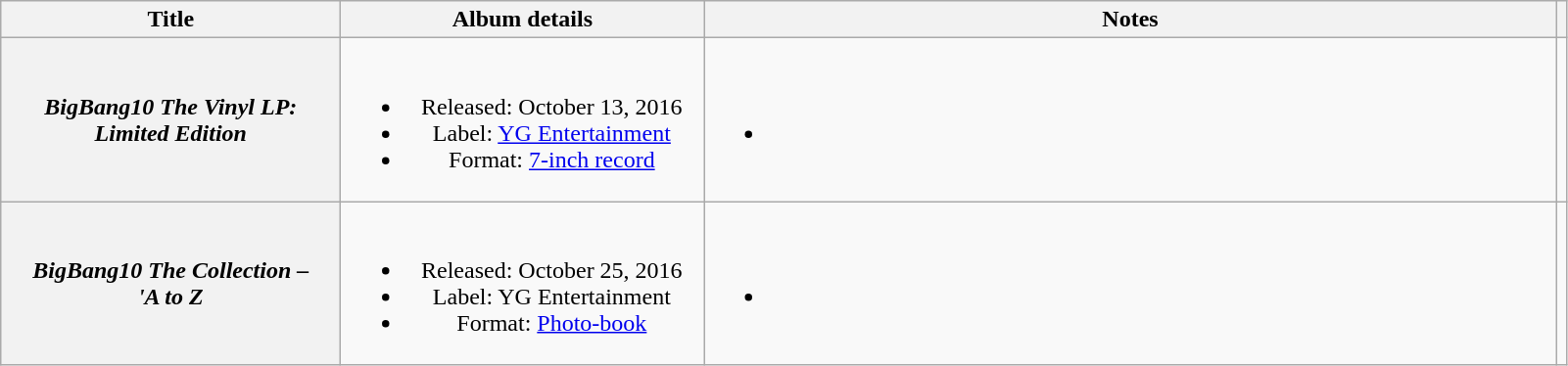<table class="wikitable plainrowheaders" style="text-align:center;">
<tr>
<th scope="col" style="width:14em;">Title</th>
<th scope="col" style="width:15em;">Album details</th>
<th scope="col" style="width:35.8em;">Notes</th>
<th class="unsortable"></th>
</tr>
<tr>
<th scope="row"><em>BigBang10 The Vinyl LP:<br>Limited Edition</em></th>
<td><br><ul><li>Released: October 13, 2016</li><li>Label: <a href='#'>YG Entertainment</a></li><li>Format: <a href='#'>7-inch record</a></li></ul></td>
<td><br><ul><li></li></ul></td>
<td style="text-align:center"></td>
</tr>
<tr>
<th scope="row"><em>BigBang10 The Collection –<br>'A to Z<strong></th>
<td><br><ul><li>Released: October 25, 2016</li><li>Label: YG Entertainment</li><li>Format: <a href='#'>Photo-book</a></li></ul></td>
<td><br><ul><li></li></ul></td>
<td style="text-align:center"></td>
</tr>
</table>
